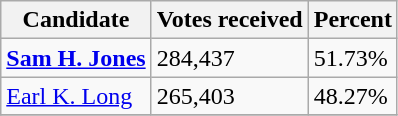<table class="wikitable">
<tr>
<th>Candidate</th>
<th>Votes received</th>
<th>Percent</th>
</tr>
<tr>
<td><strong><a href='#'>Sam H. Jones</a></strong></td>
<td>284,437</td>
<td>51.73%</td>
</tr>
<tr>
<td><a href='#'>Earl K. Long</a></td>
<td>265,403</td>
<td>48.27%</td>
</tr>
<tr>
</tr>
</table>
